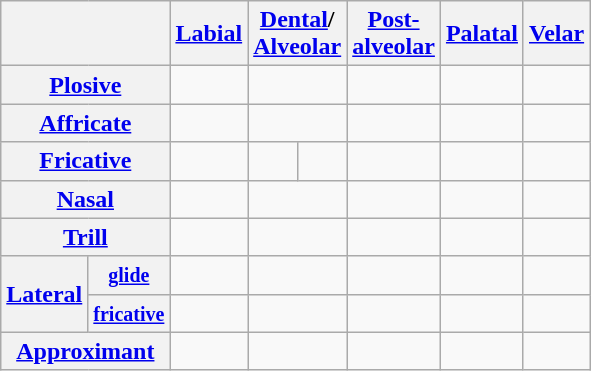<table class="wikitable" style="text-align:center">
<tr>
<th colspan="2"></th>
<th><a href='#'>Labial</a></th>
<th colspan="2"><a href='#'>Dental</a>/<br><a href='#'>Alveolar</a></th>
<th><a href='#'>Post-<br>alveolar</a></th>
<th><a href='#'>Palatal</a></th>
<th><a href='#'>Velar</a></th>
</tr>
<tr>
<th colspan="2"><a href='#'>Plosive</a></th>
<td></td>
<td colspan="2"></td>
<td></td>
<td></td>
<td></td>
</tr>
<tr>
<th colspan="2"><a href='#'>Affricate</a></th>
<td></td>
<td colspan="2"></td>
<td></td>
<td></td>
<td></td>
</tr>
<tr>
<th colspan="2"><a href='#'>Fricative</a></th>
<td></td>
<td></td>
<td></td>
<td></td>
<td></td>
<td></td>
</tr>
<tr>
<th colspan="2"><a href='#'>Nasal</a></th>
<td></td>
<td colspan="2"></td>
<td></td>
<td></td>
<td></td>
</tr>
<tr>
<th colspan="2"><a href='#'>Trill</a></th>
<td></td>
<td colspan="2"></td>
<td></td>
<td></td>
<td></td>
</tr>
<tr>
<th rowspan="2"><a href='#'>Lateral</a></th>
<th><small><a href='#'>glide</a></small></th>
<td></td>
<td colspan="2"></td>
<td></td>
<td></td>
<td></td>
</tr>
<tr>
<th><small><a href='#'>fricative</a></small></th>
<td></td>
<td colspan="2"></td>
<td></td>
<td></td>
<td></td>
</tr>
<tr>
<th colspan="2"><a href='#'>Approximant</a></th>
<td></td>
<td colspan="2"></td>
<td></td>
<td></td>
<td></td>
</tr>
</table>
